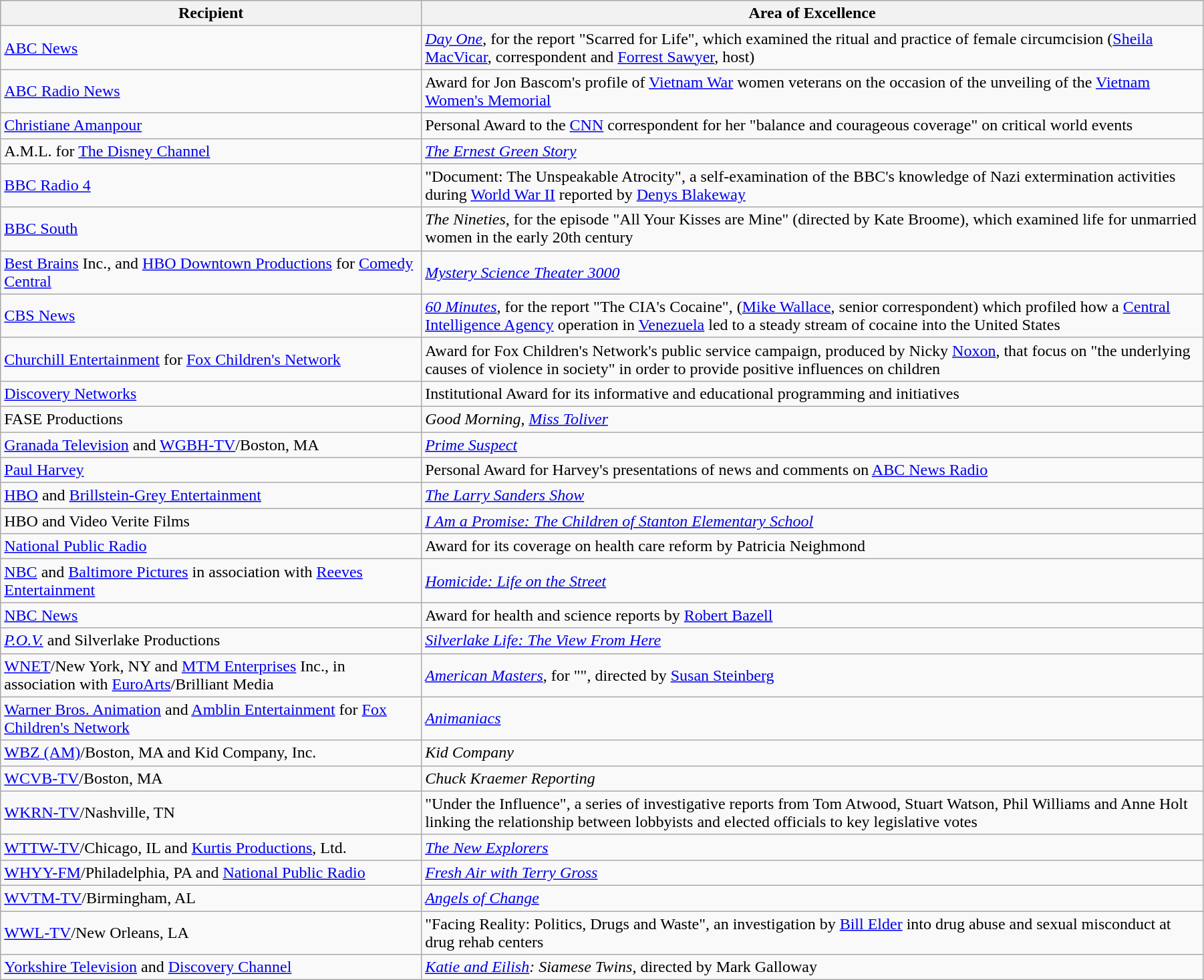<table class="wikitable" style="width:95%">
<tr bgcolor="#CCCCCC">
<th width=35%>Recipient</th>
<th width=65%>Area of Excellence</th>
</tr>
<tr>
<td rowspan="1"><a href='#'>ABC News</a></td>
<td><em><a href='#'>Day One</a></em>, for the report "Scarred for Life", which examined the ritual and practice of female circumcision (<a href='#'>Sheila MacVicar</a>, correspondent and <a href='#'>Forrest Sawyer</a>, host)</td>
</tr>
<tr>
<td rowspan="1"><a href='#'>ABC Radio News</a></td>
<td>Award for Jon Bascom's profile of <a href='#'>Vietnam War</a> women veterans on the occasion of the unveiling of the <a href='#'>Vietnam Women's Memorial</a></td>
</tr>
<tr>
<td rowspan="1"><a href='#'>Christiane Amanpour</a></td>
<td>Personal Award to the <a href='#'>CNN</a> correspondent for her "balance and courageous coverage" on critical world events</td>
</tr>
<tr>
<td rowspan="1">A.M.L. for <a href='#'>The Disney Channel</a></td>
<td><em><a href='#'>The Ernest Green Story</a></em></td>
</tr>
<tr>
<td rowspan="1"><a href='#'>BBC Radio 4</a></td>
<td>"Document: The Unspeakable Atrocity", a self-examination of the BBC's knowledge of Nazi extermination activities during <a href='#'>World War II</a> reported by <a href='#'>Denys Blakeway</a></td>
</tr>
<tr>
<td rowspan="1"><a href='#'>BBC South</a></td>
<td><em>The Nineties</em>, for the episode "All Your Kisses are Mine" (directed by Kate Broome), which examined life for unmarried women in the early 20th century</td>
</tr>
<tr>
<td rowspan="1"><a href='#'>Best Brains</a> Inc., and <a href='#'>HBO Downtown Productions</a> for <a href='#'>Comedy Central</a></td>
<td><em><a href='#'>Mystery Science Theater 3000</a></em></td>
</tr>
<tr>
<td rowspan="1"><a href='#'>CBS News</a></td>
<td><em><a href='#'>60 Minutes</a></em>, for the report "The CIA's Cocaine", (<a href='#'>Mike Wallace</a>, senior correspondent) which profiled how a <a href='#'>Central Intelligence Agency</a> operation in <a href='#'>Venezuela</a> led to a steady stream of cocaine into the United States</td>
</tr>
<tr>
<td rowspan="1"><a href='#'>Churchill Entertainment</a> for <a href='#'>Fox Children's Network</a></td>
<td>Award for Fox Children's Network's public service campaign, produced by Nicky <a href='#'>Noxon</a>, that focus on "the underlying causes of violence in society" in order to provide positive influences on children</td>
</tr>
<tr>
<td rowspan="1"><a href='#'>Discovery Networks</a></td>
<td>Institutional Award for its informative and educational programming and initiatives</td>
</tr>
<tr>
<td rowspan="1">FASE Productions</td>
<td><em>Good Morning, <a href='#'>Miss Toliver</a></em></td>
</tr>
<tr>
<td rowspan="1"><a href='#'>Granada Television</a> and <a href='#'>WGBH-TV</a>/Boston, MA</td>
<td><em><a href='#'>Prime Suspect</a></em></td>
</tr>
<tr>
<td rowspan="1"><a href='#'>Paul Harvey</a></td>
<td>Personal Award for Harvey's presentations of news and comments on <a href='#'>ABC News Radio</a></td>
</tr>
<tr>
<td rowspan="1"><a href='#'>HBO</a> and <a href='#'>Brillstein-Grey Entertainment</a></td>
<td><em><a href='#'>The Larry Sanders Show</a></em></td>
</tr>
<tr>
<td rowspan="1">HBO and Video Verite Films</td>
<td><em><a href='#'>I Am a Promise: The Children of Stanton Elementary School</a></em></td>
</tr>
<tr>
<td rowspan="1"><a href='#'>National Public Radio</a></td>
<td>Award for its coverage on health care reform by Patricia Neighmond</td>
</tr>
<tr>
<td rowspan="1"><a href='#'>NBC</a> and <a href='#'>Baltimore Pictures</a> in association with <a href='#'>Reeves Entertainment</a></td>
<td><em><a href='#'>Homicide: Life on the Street</a></em></td>
</tr>
<tr>
<td rowspan="1"><a href='#'>NBC News</a></td>
<td>Award for health and science reports by <a href='#'>Robert Bazell</a></td>
</tr>
<tr>
<td rowspan="1"><em><a href='#'>P.O.V.</a></em> and Silverlake Productions</td>
<td><em><a href='#'>Silverlake Life: The View From Here</a></em></td>
</tr>
<tr>
<td rowspan="1"><a href='#'>WNET</a>/New York, NY and <a href='#'>MTM Enterprises</a> Inc., in association with <a href='#'>EuroArts</a>/Brilliant Media</td>
<td><em><a href='#'>American Masters</a></em>, for "", directed by <a href='#'>Susan Steinberg</a></td>
</tr>
<tr>
<td rowspan="1"><a href='#'>Warner Bros. Animation</a> and <a href='#'>Amblin Entertainment</a> for <a href='#'>Fox Children's Network</a></td>
<td><em><a href='#'>Animaniacs</a></em></td>
</tr>
<tr>
<td rowspan="1"><a href='#'>WBZ (AM)</a>/Boston, MA and Kid Company, Inc.</td>
<td><em>Kid Company</em></td>
</tr>
<tr>
<td rowspan="1"><a href='#'>WCVB-TV</a>/Boston, MA</td>
<td><em>Chuck Kraemer Reporting</em></td>
</tr>
<tr>
<td rowspan="1"><a href='#'>WKRN-TV</a>/Nashville, TN</td>
<td>"Under the Influence", a series of investigative reports from Tom Atwood, Stuart Watson, Phil Williams and Anne Holt linking the relationship between lobbyists and elected officials to key legislative votes</td>
</tr>
<tr>
<td rowspan="1"><a href='#'>WTTW-TV</a>/Chicago, IL and <a href='#'>Kurtis Productions</a>, Ltd.</td>
<td><em><a href='#'>The New Explorers</a></em></td>
</tr>
<tr>
<td rowspan="1"><a href='#'>WHYY-FM</a>/Philadelphia, PA and <a href='#'>National Public Radio</a></td>
<td><em><a href='#'>Fresh Air with Terry Gross</a></em></td>
</tr>
<tr>
<td rowspan="1"><a href='#'>WVTM-TV</a>/Birmingham, AL</td>
<td><em><a href='#'>Angels of Change</a></em></td>
</tr>
<tr>
<td rowspan="1"><a href='#'>WWL-TV</a>/New Orleans, LA</td>
<td>"Facing Reality: Politics, Drugs and Waste", an investigation by <a href='#'>Bill Elder</a> into drug abuse and sexual misconduct at drug rehab centers</td>
</tr>
<tr>
<td rowspan="1"><a href='#'>Yorkshire Television</a> and <a href='#'>Discovery Channel</a></td>
<td><em><a href='#'>Katie and Eilish</a>: Siamese Twins</em>, directed by Mark Galloway</td>
</tr>
</table>
